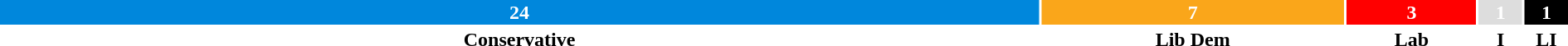<table style="width:100%; text-align:center;">
<tr style="color:white;">
<td style="background:#0087DC; width:66.67%;"><strong>24</strong></td>
<td style="background:#FAA61A; width:19.44%;"><strong>7</strong></td>
<td style="background:red; width:8.33%;"><strong>3</strong></td>
<td style="background:#DDDDDD; width:2.78%;"><strong>1</strong></td>
<td style="background:black; width:2.78%;"><strong>1</strong></td>
</tr>
<tr>
<td><span><strong>Conservative</strong></span></td>
<td><span><strong>Lib Dem</strong></span></td>
<td><span><strong>Lab</strong></span></td>
<td><span><strong>I</strong></span></td>
<td><span><strong>LI</strong></span></td>
</tr>
</table>
